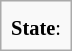<table border="0" align="center" style="border:1px solid #aaaaaa;background-color:#f9f9f9;padding:3px;font-size: 85%;">
<tr>
<td !style="background-color:#f9f9f9; font-size:10pt"></td>
</tr>
<tr>
<td><strong>State</strong>:                                                    </td>
</tr>
</table>
